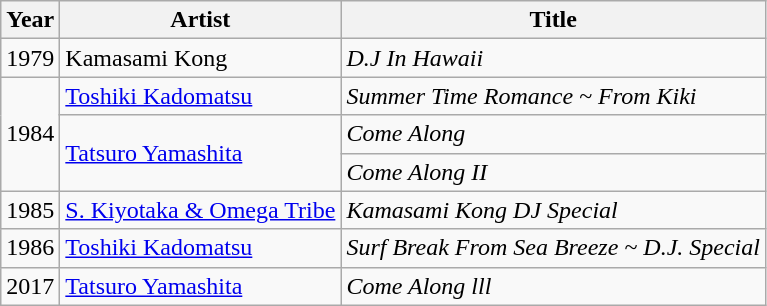<table class="wikitable">
<tr>
<th>Year</th>
<th>Artist</th>
<th>Title</th>
</tr>
<tr>
<td align="left">1979</td>
<td>Kamasami Kong</td>
<td><em>D.J In Hawaii</em></td>
</tr>
<tr>
<td rowspan="3" align="left">1984</td>
<td><a href='#'>Toshiki Kadomatsu</a></td>
<td><em>Summer Time Romance ~ From Kiki</em></td>
</tr>
<tr>
<td rowspan="2"><a href='#'>Tatsuro Yamashita</a></td>
<td><em>Come Along</em></td>
</tr>
<tr>
<td><em>Come Along II</em></td>
</tr>
<tr>
<td align="left">1985</td>
<td><a href='#'>S. Kiyotaka & Omega Tribe</a></td>
<td><em>Kamasami Kong DJ Special</em></td>
</tr>
<tr>
<td align="left">1986</td>
<td><a href='#'>Toshiki Kadomatsu</a></td>
<td><em>Surf Break From Sea Breeze ~ D.J. Special</em></td>
</tr>
<tr>
<td align="left">2017</td>
<td><a href='#'>Tatsuro Yamashita</a></td>
<td><em>Come Along lll</em></td>
</tr>
</table>
